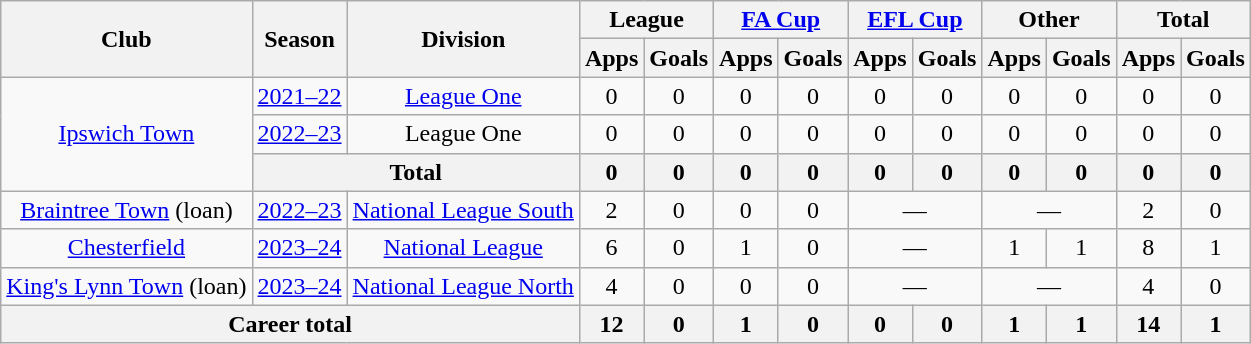<table class="wikitable" style="text-align:center">
<tr>
<th rowspan="2">Club</th>
<th rowspan="2">Season</th>
<th rowspan="2">Division</th>
<th colspan="2">League</th>
<th colspan="2"><a href='#'>FA Cup</a></th>
<th colspan="2"><a href='#'>EFL Cup</a></th>
<th colspan="2">Other</th>
<th colspan="2">Total</th>
</tr>
<tr>
<th>Apps</th>
<th>Goals</th>
<th>Apps</th>
<th>Goals</th>
<th>Apps</th>
<th>Goals</th>
<th>Apps</th>
<th>Goals</th>
<th>Apps</th>
<th>Goals</th>
</tr>
<tr>
<td rowspan="3"><a href='#'>Ipswich Town</a></td>
<td><a href='#'>2021–22</a></td>
<td><a href='#'>League One</a></td>
<td>0</td>
<td>0</td>
<td>0</td>
<td>0</td>
<td>0</td>
<td>0</td>
<td>0</td>
<td>0</td>
<td>0</td>
<td>0</td>
</tr>
<tr>
<td><a href='#'>2022–23</a></td>
<td>League One</td>
<td>0</td>
<td>0</td>
<td>0</td>
<td>0</td>
<td>0</td>
<td>0</td>
<td>0</td>
<td>0</td>
<td>0</td>
<td>0</td>
</tr>
<tr>
<th colspan="2">Total</th>
<th>0</th>
<th>0</th>
<th>0</th>
<th>0</th>
<th>0</th>
<th>0</th>
<th>0</th>
<th>0</th>
<th>0</th>
<th>0</th>
</tr>
<tr>
<td><a href='#'>Braintree Town</a> (loan)</td>
<td><a href='#'>2022–23</a></td>
<td><a href='#'>National League South</a></td>
<td>2</td>
<td>0</td>
<td>0</td>
<td>0</td>
<td colspan="2">—</td>
<td colspan="2">—</td>
<td>2</td>
<td>0</td>
</tr>
<tr>
<td><a href='#'>Chesterfield</a></td>
<td><a href='#'>2023–24</a></td>
<td><a href='#'>National League</a></td>
<td>6</td>
<td>0</td>
<td>1</td>
<td>0</td>
<td colspan="2">—</td>
<td>1</td>
<td>1</td>
<td>8</td>
<td>1</td>
</tr>
<tr>
<td><a href='#'>King's Lynn Town</a> (loan)</td>
<td><a href='#'>2023–24</a></td>
<td><a href='#'>National League North</a></td>
<td>4</td>
<td>0</td>
<td>0</td>
<td>0</td>
<td colspan="2">—</td>
<td colspan="2">—</td>
<td>4</td>
<td>0</td>
</tr>
<tr>
<th colspan="3">Career total</th>
<th>12</th>
<th>0</th>
<th>1</th>
<th>0</th>
<th>0</th>
<th>0</th>
<th>1</th>
<th>1</th>
<th>14</th>
<th>1</th>
</tr>
</table>
